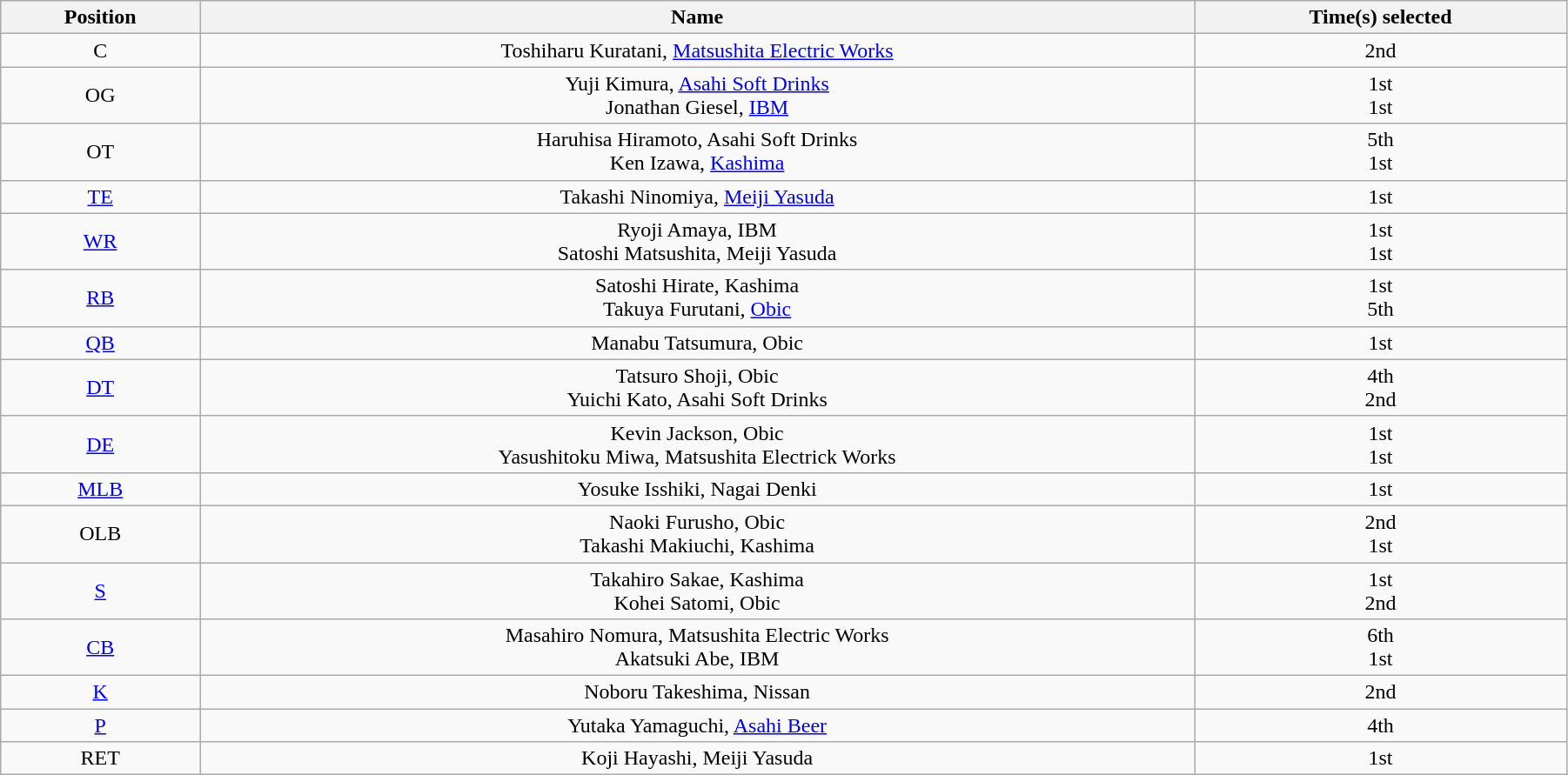<table class="wikitable" style="text-align:Center;width:95%;">
<tr>
<th>Position</th>
<th>Name</th>
<th>Time(s) selected</th>
</tr>
<tr>
<td>C</td>
<td>Toshiharu Kuratani, <a href='#'>Matsushita Electric Works</a></td>
<td>2nd</td>
</tr>
<tr>
<td>OG</td>
<td>Yuji Kimura, <a href='#'>Asahi Soft Drinks</a><br>Jonathan Giesel, <a href='#'>IBM</a></td>
<td>1st<br>1st</td>
</tr>
<tr>
<td>OT</td>
<td>Haruhisa Hiramoto, Asahi Soft Drinks<br>Ken Izawa, <a href='#'>Kashima</a></td>
<td>5th<br>1st</td>
</tr>
<tr>
<td><a href='#'>TE</a></td>
<td>Takashi Ninomiya, <a href='#'>Meiji Yasuda</a></td>
<td>1st</td>
</tr>
<tr>
<td><a href='#'>WR</a></td>
<td>Ryoji Amaya, IBM<br>Satoshi Matsushita, Meiji Yasuda</td>
<td>1st<br>1st</td>
</tr>
<tr>
<td><a href='#'>RB</a></td>
<td>Satoshi Hirate, Kashima<br>Takuya Furutani, <a href='#'>Obic</a></td>
<td>1st<br>5th</td>
</tr>
<tr>
<td><a href='#'>QB</a></td>
<td>Manabu Tatsumura, Obic</td>
<td>1st</td>
</tr>
<tr>
<td><a href='#'>DT</a></td>
<td>Tatsuro Shoji, Obic<br>Yuichi Kato, Asahi Soft Drinks</td>
<td>4th<br>2nd</td>
</tr>
<tr>
<td><a href='#'>DE</a></td>
<td>Kevin Jackson, Obic<br>Yasushitoku Miwa, Matsushita Electrick Works</td>
<td>1st<br>1st</td>
</tr>
<tr>
<td><a href='#'>MLB</a></td>
<td>Yosuke Isshiki, Nagai Denki</td>
<td>1st</td>
</tr>
<tr>
<td>OLB</td>
<td>Naoki Furusho, Obic<br>Takashi Makiuchi, Kashima</td>
<td>2nd<br>1st</td>
</tr>
<tr>
<td><a href='#'>S</a></td>
<td>Takahiro Sakae, Kashima<br>Kohei Satomi, Obic</td>
<td>1st<br>2nd</td>
</tr>
<tr>
<td><a href='#'>CB</a></td>
<td>Masahiro Nomura, Matsushita Electric Works<br>Akatsuki Abe, IBM</td>
<td>6th<br>1st</td>
</tr>
<tr>
<td><a href='#'>K</a></td>
<td>Noboru Takeshima, Nissan</td>
<td>2nd</td>
</tr>
<tr>
<td><a href='#'>P</a></td>
<td>Yutaka Yamaguchi, <a href='#'>Asahi Beer</a></td>
<td>4th</td>
</tr>
<tr>
<td>RET</td>
<td>Koji Hayashi, Meiji Yasuda</td>
<td>1st</td>
</tr>
</table>
